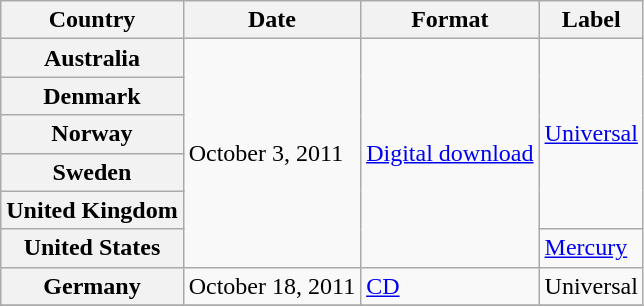<table class="wikitable plainrowheaders">
<tr>
<th scope="col">Country</th>
<th scope="col">Date</th>
<th scope="col">Format</th>
<th scope="col">Label</th>
</tr>
<tr>
<th scope="row">Australia</th>
<td rowspan="6">October 3, 2011</td>
<td rowspan="6"><a href='#'>Digital download</a></td>
<td rowspan="5"><a href='#'>Universal</a></td>
</tr>
<tr>
<th scope="row">Denmark</th>
</tr>
<tr>
<th scope="row">Norway</th>
</tr>
<tr>
<th scope="row">Sweden</th>
</tr>
<tr>
<th scope="row">United Kingdom</th>
</tr>
<tr>
<th scope="row">United States</th>
<td><a href='#'>Mercury</a></td>
</tr>
<tr>
<th scope="row">Germany</th>
<td>October 18, 2011</td>
<td><a href='#'>CD</a></td>
<td>Universal</td>
</tr>
<tr>
</tr>
</table>
